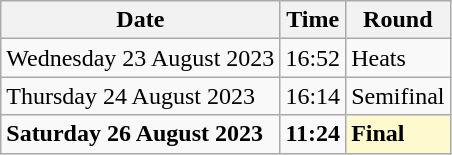<table class="wikitable">
<tr>
<th>Date</th>
<th>Time</th>
<th>Round</th>
</tr>
<tr>
<td>Wednesday 23 August 2023</td>
<td>16:52</td>
<td>Heats</td>
</tr>
<tr>
<td>Thursday 24 August 2023</td>
<td>16:14</td>
<td>Semifinal</td>
</tr>
<tr>
<td><strong>Saturday 26 August 2023</strong></td>
<td><strong>11:24</strong></td>
<td style=background:lemonchiffon><strong>Final</strong></td>
</tr>
</table>
